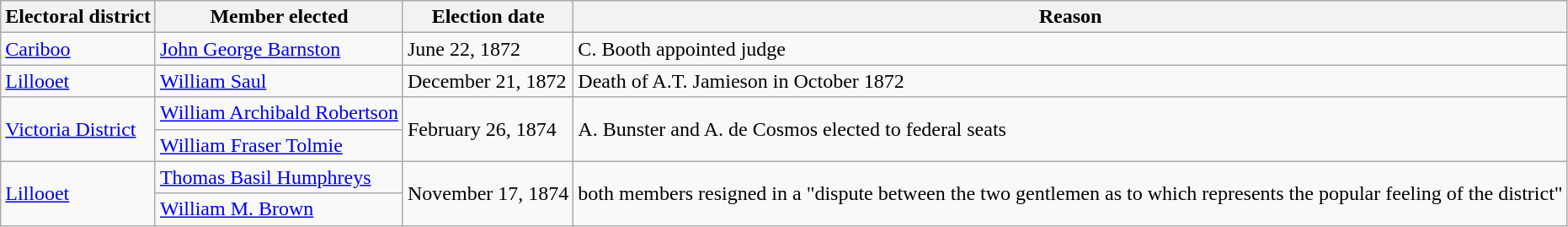<table class="wikitable sortable">
<tr>
<th>Electoral district</th>
<th>Member elected</th>
<th>Election date</th>
<th>Reason</th>
</tr>
<tr>
<td><a href='#'>Cariboo</a></td>
<td><a href='#'>John George Barnston</a></td>
<td>June 22, 1872</td>
<td>C. Booth appointed judge</td>
</tr>
<tr>
<td><a href='#'>Lillooet</a></td>
<td><a href='#'>William Saul</a></td>
<td>December 21, 1872</td>
<td>Death of A.T. Jamieson in October 1872</td>
</tr>
<tr>
<td rowspan=2><a href='#'>Victoria District</a></td>
<td><a href='#'>William Archibald Robertson</a></td>
<td rowspan=2>February 26, 1874</td>
<td rowspan=2>A. Bunster and A. de Cosmos elected to federal seats</td>
</tr>
<tr>
<td><a href='#'>William Fraser Tolmie</a></td>
</tr>
<tr>
<td rowspan=2><a href='#'>Lillooet</a></td>
<td><a href='#'>Thomas Basil Humphreys</a></td>
<td rowspan=2>November 17, 1874</td>
<td rowspan=2>both members resigned in a "dispute between the two gentlemen as to which represents the popular feeling of the district"</td>
</tr>
<tr>
<td><a href='#'>William M. Brown</a></td>
</tr>
</table>
